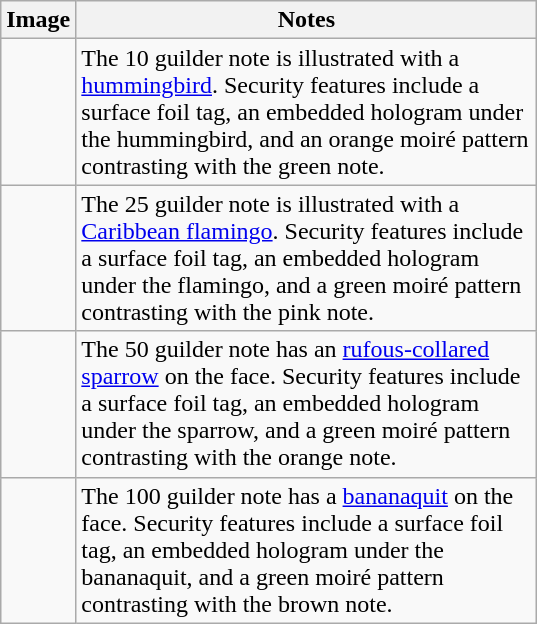<table class="wikitable">
<tr>
<th>Image</th>
<th width=300>Notes</th>
</tr>
<tr>
<td align="center"></td>
<td>The 10 guilder note is illustrated with a <a href='#'>hummingbird</a>. Security features include a surface foil tag, an embedded hologram under the hummingbird, and an orange moiré pattern contrasting with the green note.</td>
</tr>
<tr>
<td align="center"></td>
<td>The 25 guilder note is illustrated with a <a href='#'>Caribbean flamingo</a>. Security features include a surface foil tag, an embedded hologram under the flamingo, and a green moiré pattern contrasting with the pink note.</td>
</tr>
<tr>
<td align="center"></td>
<td>The 50 guilder note has an <a href='#'>rufous-collared sparrow</a> on the face. Security features include a surface foil tag, an embedded hologram under the sparrow, and a green moiré pattern contrasting with the orange note.</td>
</tr>
<tr>
<td align="center"></td>
<td>The 100 guilder note has a <a href='#'>bananaquit</a> on the face. Security features include a surface foil tag, an embedded hologram under the bananaquit, and a green moiré pattern contrasting with the brown note.</td>
</tr>
</table>
